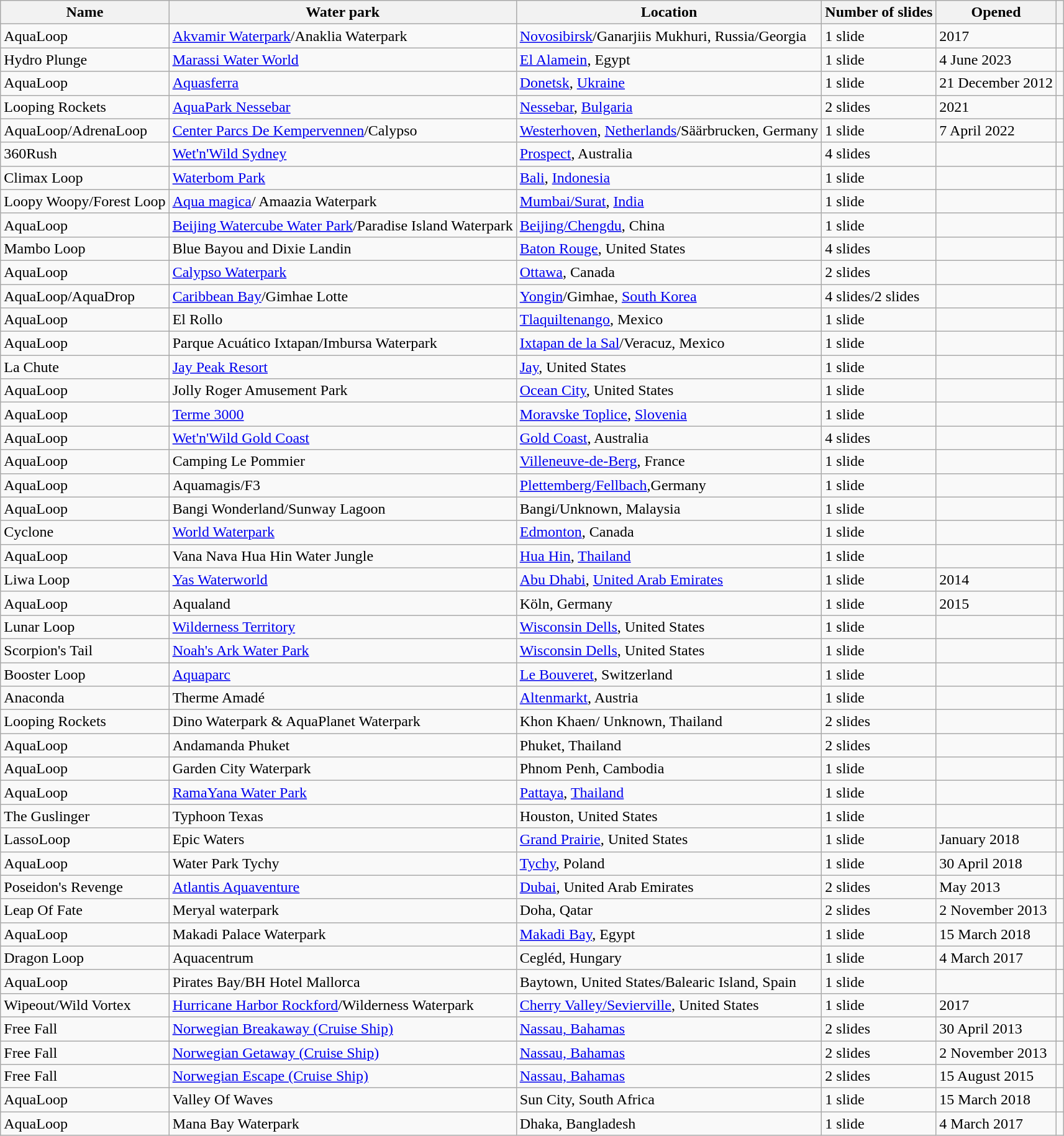<table class="wikitable sortable">
<tr>
<th>Name</th>
<th>Water park</th>
<th>Location</th>
<th>Number of slides</th>
<th>Opened</th>
<th class="unsortable"></th>
</tr>
<tr>
<td>AquaLoop</td>
<td><a href='#'>Akvamir Waterpark</a>/Anaklia Waterpark</td>
<td><a href='#'>Novosibirsk</a>/Ganarjiis  Mukhuri, Russia/Georgia</td>
<td>1 slide</td>
<td>2017</td>
<td></td>
</tr>
<tr>
<td>Hydro Plunge</td>
<td><a href='#'>Marassi Water World</a></td>
<td> <a href='#'>El Alamein</a>, Egypt</td>
<td>1 slide</td>
<td>4 June 2023</td>
<td></td>
</tr>
<tr>
<td>AquaLoop</td>
<td><a href='#'>Aquasferra</a></td>
<td> <a href='#'>Donetsk</a>, <a href='#'>Ukraine</a></td>
<td>1 slide</td>
<td>21 December 2012</td>
<td></td>
</tr>
<tr Adrena Loop [Calypso][Säärbruchen][Germania>
<td>Looping Rockets</td>
<td><a href='#'>AquaPark Nessebar</a></td>
<td> <a href='#'>Nessebar</a>, <a href='#'>Bulgaria</a></td>
<td>2 slides</td>
<td>2021</td>
<td></td>
</tr>
<tr>
<td>AquaLoop/AdrenaLoop</td>
<td><a href='#'>Center Parcs  De Kempervennen</a>/Calypso</td>
<td><a href='#'>Westerhoven</a>,  <a href='#'>Netherlands</a>/Säärbrucken, Germany</td>
<td>1 slide</td>
<td>7 April 2022</td>
<td></td>
</tr>
<tr SkyDive Plummet !! Aquatopia !!  Pocono Mountains, USA !! 1 !! 23 April 2015 !!>
<td>360Rush</td>
<td><a href='#'>Wet'n'Wild Sydney</a></td>
<td> <a href='#'>Prospect</a>,  Australia</td>
<td>4 slides</td>
<td></td>
<td></td>
</tr>
<tr>
<td>Climax Loop</td>
<td><a href='#'>Waterbom Park</a></td>
<td> <a href='#'>Bali</a>, <a href='#'>Indonesia</a></td>
<td>1 slide</td>
<td></td>
<td></td>
</tr>
<tr>
<td>Loopy Woopy/Forest Loop</td>
<td><a href='#'>Aqua magica</a>/ Amaazia Waterpark</td>
<td> <a href='#'>Mumbai/Surat</a>, <a href='#'>India</a></td>
<td>1 slide</td>
<td></td>
<td></td>
</tr>
<tr>
<td>AquaLoop</td>
<td><a href='#'>Beijing Watercube Water Park</a>/Paradise Island Waterpark</td>
<td> <a href='#'>Beijing/Chengdu</a>, China</td>
<td>1 slide</td>
<td></td>
<td></td>
</tr>
<tr>
<td>Mambo Loop</td>
<td>Blue Bayou and Dixie Landin</td>
<td> <a href='#'>Baton Rouge</a>, United States</td>
<td>4 slides</td>
<td></td>
<td></td>
</tr>
<tr>
<td>AquaLoop</td>
<td><a href='#'>Calypso Waterpark</a></td>
<td> <a href='#'>Ottawa</a>,   Canada</td>
<td>2 slides</td>
<td></td>
<td></td>
</tr>
<tr>
<td>AquaLoop/AquaDrop</td>
<td><a href='#'>Caribbean Bay</a>/Gimhae Lotte</td>
<td> <a href='#'>Yongin</a>/Gimhae,  <a href='#'>South Korea</a></td>
<td>4 slides/2 slides</td>
<td></td>
<td></td>
</tr>
<tr>
<td>AquaLoop</td>
<td>El Rollo</td>
<td> <a href='#'>Tlaquiltenango</a>,  Mexico</td>
<td>1 slide</td>
<td></td>
<td></td>
</tr>
<tr>
<td>AquaLoop</td>
<td>Parque Acuático Ixtapan/Imbursa Waterpark</td>
<td> <a href='#'>Ixtapan de la Sal</a>/Veracuz, Mexico</td>
<td>1 slide</td>
<td></td>
<td></td>
</tr>
<tr>
<td>La Chute</td>
<td><a href='#'>Jay Peak Resort</a></td>
<td> <a href='#'>Jay</a>,  United States</td>
<td>1 slide</td>
<td></td>
<td></td>
</tr>
<tr>
<td>AquaLoop</td>
<td>Jolly Roger Amusement Park</td>
<td> <a href='#'>Ocean City</a>, United States</td>
<td>1 slide</td>
<td></td>
<td></td>
</tr>
<tr>
<td>AquaLoop</td>
<td><a href='#'>Terme 3000</a></td>
<td> <a href='#'>Moravske Toplice</a>, <a href='#'>Slovenia</a></td>
<td>1 slide</td>
<td></td>
<td></td>
</tr>
<tr>
<td>AquaLoop</td>
<td><a href='#'>Wet'n'Wild Gold Coast</a></td>
<td> <a href='#'>Gold Coast</a>,  Australia</td>
<td>4 slides</td>
<td></td>
<td></td>
</tr>
<tr>
<td>AquaLoop</td>
<td>Camping Le Pommier</td>
<td> <a href='#'>Villeneuve-de-Berg</a>, France</td>
<td>1 slide</td>
<td></td>
<td></td>
</tr>
<tr>
<td>AquaLoop</td>
<td>Aquamagis/F3</td>
<td><a href='#'>Plettemberg/Fellbach</a>,Germany</td>
<td>1 slide</td>
<td></td>
<td></td>
</tr>
<tr>
<td>AquaLoop</td>
<td>Bangi Wonderland/Sunway  Lagoon</td>
<td> Bangi/Unknown, Malaysia</td>
<td>1 slide</td>
<td></td>
<td></td>
</tr>
<tr>
<td>Cyclone</td>
<td><a href='#'>World Waterpark</a></td>
<td> <a href='#'>Edmonton</a>,  Canada</td>
<td>1 slide</td>
<td></td>
<td></td>
</tr>
<tr>
<td>AquaLoop</td>
<td>Vana Nava Hua Hin Water Jungle</td>
<td> <a href='#'>Hua Hin</a>, <a href='#'>Thailand</a></td>
<td>1 slide</td>
<td></td>
<td></td>
</tr>
<tr>
<td>Liwa Loop</td>
<td><a href='#'>Yas Waterworld</a></td>
<td> <a href='#'>Abu Dhabi</a>, <a href='#'>United Arab Emirates</a></td>
<td>1 slide</td>
<td>2014</td>
<td></td>
</tr>
<tr>
<td>AquaLoop</td>
<td>Aqualand</td>
<td> Köln, Germany</td>
<td>1 slide</td>
<td>2015</td>
<td></td>
</tr>
<tr>
<td>Lunar Loop</td>
<td><a href='#'>Wilderness Territory</a></td>
<td> <a href='#'>Wisconsin Dells</a>,  United States</td>
<td>1 slide</td>
<td></td>
<td></td>
</tr>
<tr>
<td>Scorpion's Tail</td>
<td><a href='#'>Noah's Ark Water Park</a></td>
<td> <a href='#'>Wisconsin Dells</a>, United States</td>
<td>1 slide</td>
<td></td>
<td></td>
</tr>
<tr>
<td>Booster Loop</td>
<td><a href='#'>Aquaparc</a></td>
<td> <a href='#'>Le Bouveret</a>,  Switzerland</td>
<td>1 slide</td>
<td></td>
<td></td>
</tr>
<tr>
<td>Anaconda</td>
<td>Therme Amadé</td>
<td> <a href='#'>Altenmarkt</a>, Austria</td>
<td>1 slide</td>
<td></td>
<td></td>
</tr>
<tr>
<td>Looping Rockets</td>
<td>Dino Waterpark & AquaPlanet Waterpark</td>
<td> Khon Khaen/ Unknown, Thailand</td>
<td>2 slides</td>
<td></td>
<td></td>
</tr>
<tr>
<td>AquaLoop</td>
<td>Andamanda Phuket</td>
<td> Phuket, Thailand</td>
<td>2 slides</td>
<td></td>
<td></td>
</tr>
<tr>
<td>AquaLoop</td>
<td>Garden City Waterpark</td>
<td> Phnom Penh, Cambodia</td>
<td>1 slide</td>
<td></td>
<td></td>
</tr>
<tr>
<td>AquaLoop</td>
<td><a href='#'>RamaYana Water Park</a></td>
<td> <a href='#'>Pattaya</a>, <a href='#'>Thailand</a></td>
<td>1 slide</td>
<td></td>
<td></td>
</tr>
<tr>
<td>The Guslinger</td>
<td>Typhoon Texas</td>
<td> Houston, United States</td>
<td>1 slide</td>
<td></td>
<td></td>
</tr>
<tr>
<td>LassoLoop</td>
<td>Epic Waters</td>
<td> <a href='#'>Grand Prairie</a>, United States</td>
<td>1 slide</td>
<td>January 2018</td>
<td></td>
</tr>
<tr>
<td>AquaLoop</td>
<td>Water Park Tychy</td>
<td> <a href='#'>Tychy</a>, Poland</td>
<td>1 slide</td>
<td>30 April 2018</td>
<td></td>
</tr>
<tr>
<td>Poseidon's Revenge</td>
<td><a href='#'>Atlantis Aquaventure</a></td>
<td> <a href='#'>Dubai</a>, United Arab Emirates</td>
<td>2 slides</td>
<td>May 2013</td>
<td></td>
</tr>
<tr>
<td>Leap Of Fate</td>
<td>Meryal waterpark</td>
<td> Doha, Qatar</td>
<td>2 slides</td>
<td>2 November 2013</td>
<td></td>
</tr>
<tr>
<td>AquaLoop</td>
<td>Makadi Palace Waterpark</td>
<td> <a href='#'>Makadi Bay</a>, Egypt</td>
<td>1 slide</td>
<td>15 March 2018</td>
<td></td>
</tr>
<tr>
<td>Dragon Loop</td>
<td>Aquacentrum</td>
<td> Cegléd, Hungary</td>
<td>1 slide</td>
<td>4 March 2017</td>
<td></td>
</tr>
<tr>
<td>AquaLoop</td>
<td>Pirates Bay/BH Hotel Mallorca</td>
<td>Baytown, United States/Balearic Island, Spain</td>
<td>1 slide</td>
<td></td>
<td></td>
</tr>
<tr>
<td>Wipeout/Wild  Vortex</td>
<td><a href='#'>Hurricane Harbor Rockford</a>/Wilderness Waterpark</td>
<td> <a href='#'>Cherry Valley/Sevierville</a>, United States</td>
<td>1 slide</td>
<td>2017</td>
<td></td>
</tr>
<tr>
<td>Free Fall</td>
<td><a href='#'>Norwegian Breakaway (Cruise Ship)</a></td>
<td> <a href='#'>Nassau, Bahamas</a></td>
<td>2 slides</td>
<td>30 April 2013</td>
<td></td>
</tr>
<tr>
<td>Free Fall</td>
<td><a href='#'>Norwegian Getaway (Cruise Ship)</a></td>
<td> <a href='#'>Nassau, Bahamas</a></td>
<td>2 slides</td>
<td>2 November 2013</td>
<td></td>
</tr>
<tr>
<td>Free Fall</td>
<td><a href='#'>Norwegian Escape (Cruise Ship)</a></td>
<td> <a href='#'>Nassau, Bahamas</a></td>
<td>2 slides</td>
<td>15 August 2015</td>
<td></td>
</tr>
<tr>
<td>AquaLoop</td>
<td>Valley Of Waves</td>
<td>Sun City, South Africa</td>
<td>1 slide</td>
<td>15 March 2018</td>
<td></td>
</tr>
<tr>
<td>AquaLoop</td>
<td>Mana Bay Waterpark</td>
<td>Dhaka, Bangladesh</td>
<td>1 slide</td>
<td>4 March 2017</td>
<td></td>
</tr>
</table>
